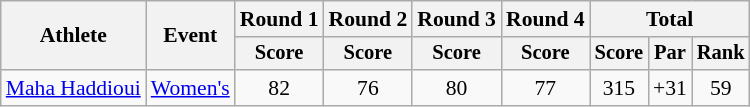<table class=wikitable style="font-size:90%;">
<tr>
<th rowspan=2>Athlete</th>
<th rowspan=2>Event</th>
<th>Round 1</th>
<th>Round 2</th>
<th>Round 3</th>
<th>Round 4</th>
<th colspan=3>Total</th>
</tr>
<tr style="font-size:95%">
<th>Score</th>
<th>Score</th>
<th>Score</th>
<th>Score</th>
<th>Score</th>
<th>Par</th>
<th>Rank</th>
</tr>
<tr align=center>
<td align=left><a href='#'>Maha Haddioui</a></td>
<td align=left><a href='#'>Women's</a></td>
<td>82</td>
<td>76</td>
<td>80</td>
<td>77</td>
<td>315</td>
<td>+31</td>
<td>59</td>
</tr>
</table>
